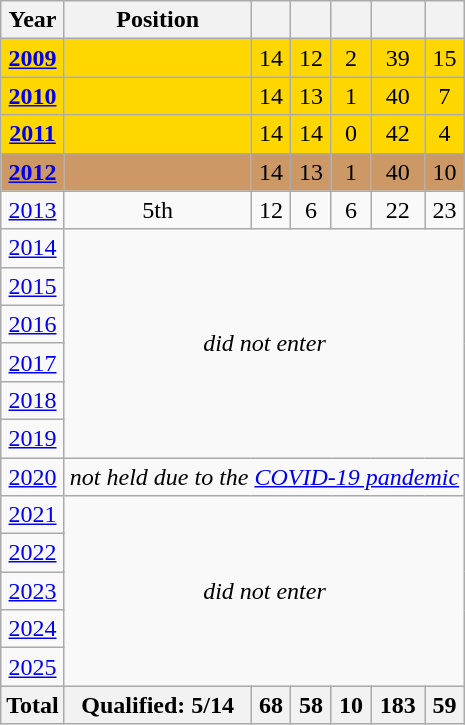<table class="wikitable" style="text-align: center;">
<tr>
<th>Year</th>
<th>Position</th>
<th></th>
<th></th>
<th></th>
<th></th>
<th></th>
</tr>
<tr style="background:gold;">
<td> <strong><a href='#'>2009</a></strong></td>
<td></td>
<td>14</td>
<td>12</td>
<td>2</td>
<td>39</td>
<td>15</td>
</tr>
<tr style="background:gold;">
<td> <strong><a href='#'>2010</a></strong></td>
<td></td>
<td>14</td>
<td>13</td>
<td>1</td>
<td>40</td>
<td>7</td>
</tr>
<tr style="background:gold;">
<td> <strong><a href='#'>2011</a></strong></td>
<td></td>
<td>14</td>
<td>14</td>
<td>0</td>
<td>42</td>
<td>4</td>
</tr>
<tr style="background:#c96;">
<td> <strong><a href='#'>2012</a></strong></td>
<td></td>
<td>14</td>
<td>13</td>
<td>1</td>
<td>40</td>
<td>10</td>
</tr>
<tr>
<td> <a href='#'>2013</a></td>
<td>5th</td>
<td>12</td>
<td>6</td>
<td>6</td>
<td>22</td>
<td>23</td>
</tr>
<tr>
<td> <a href='#'>2014</a></td>
<td colspan=6 rowspan=6><em>did not enter</em></td>
</tr>
<tr>
<td> <a href='#'>2015</a></td>
</tr>
<tr>
<td> <a href='#'>2016</a></td>
</tr>
<tr>
<td> <a href='#'>2017</a></td>
</tr>
<tr>
<td> <a href='#'>2018</a></td>
</tr>
<tr>
<td> <a href='#'>2019</a></td>
</tr>
<tr>
<td> <a href='#'>2020</a></td>
<td colspan="6"><em>not held due to the <a href='#'>COVID-19 pandemic</a></em></td>
</tr>
<tr>
<td>  <a href='#'>2021</a></td>
<td colspan=6 rowspan=5 align=center><em>did not enter</em></td>
</tr>
<tr>
<td> <a href='#'>2022</a></td>
</tr>
<tr>
<td> <a href='#'>2023</a></td>
</tr>
<tr>
<td> <a href='#'>2024</a></td>
</tr>
<tr>
<td> <a href='#'>2025</a></td>
</tr>
<tr>
<th>Total</th>
<th>Qualified: 5/14</th>
<th>68</th>
<th>58</th>
<th>10</th>
<th>183</th>
<th>59</th>
</tr>
</table>
